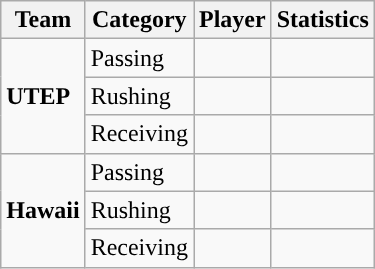<table class="wikitable" style="float: right;">
<tr>
<th>Team</th>
<th>Category</th>
<th>Player</th>
<th>Statistics</th>
</tr>
<tr>
<td rowspan=3><strong>UTEP</strong></td>
<td>Passing</td>
<td></td>
<td></td>
</tr>
<tr>
<td>Rushing</td>
<td></td>
<td></td>
</tr>
<tr>
<td>Receiving</td>
<td></td>
<td></td>
</tr>
<tr>
<td rowspan=3><strong>Hawaii</strong></td>
<td>Passing</td>
<td></td>
<td></td>
</tr>
<tr>
<td>Rushing</td>
<td></td>
<td></td>
</tr>
<tr>
<td>Receiving</td>
<td></td>
<td></td>
</tr>
</table>
